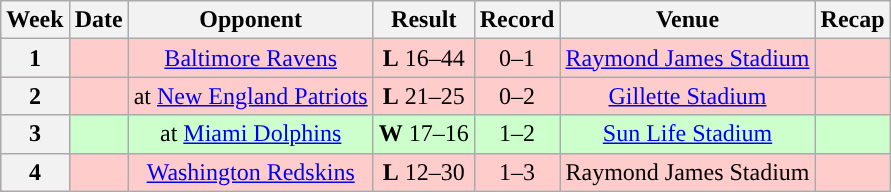<table class="wikitable" style="text-align:center">
<tr>
<th>Week</th>
<th>Date</th>
<th>Opponent</th>
<th>Result</th>
<th>Record</th>
<th>Venue</th>
<th>Recap</th>
</tr>
<tr style="background:#fcc">
<th>1</th>
<td></td>
<td><a href='#'>Baltimore Ravens</a></td>
<td><strong>L</strong> 16–44</td>
<td>0–1</td>
<td><a href='#'>Raymond James Stadium</a></td>
<td></td>
</tr>
<tr style="background:#fcc">
<th>2</th>
<td></td>
<td>at <a href='#'>New England Patriots</a></td>
<td><strong>L</strong> 21–25</td>
<td>0–2</td>
<td><a href='#'>Gillette Stadium</a></td>
<td></td>
</tr>
<tr style="background:#cfc">
<th>3</th>
<td></td>
<td>at <a href='#'>Miami Dolphins</a></td>
<td><strong>W</strong> 17–16</td>
<td>1–2</td>
<td><a href='#'>Sun Life Stadium</a></td>
<td></td>
</tr>
<tr style="background:#fcc">
<th>4</th>
<td></td>
<td><a href='#'>Washington Redskins</a></td>
<td><strong>L</strong> 12–30</td>
<td>1–3</td>
<td>Raymond James Stadium</td>
<td></td>
</tr>
</table>
